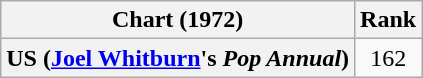<table class="wikitable plainrowheaders">
<tr>
<th>Chart (1972)</th>
<th>Rank</th>
</tr>
<tr>
<th scope="row">US (<a href='#'>Joel Whitburn</a>'s <em>Pop Annual</em>)</th>
<td style="text-align:center;">162</td>
</tr>
</table>
